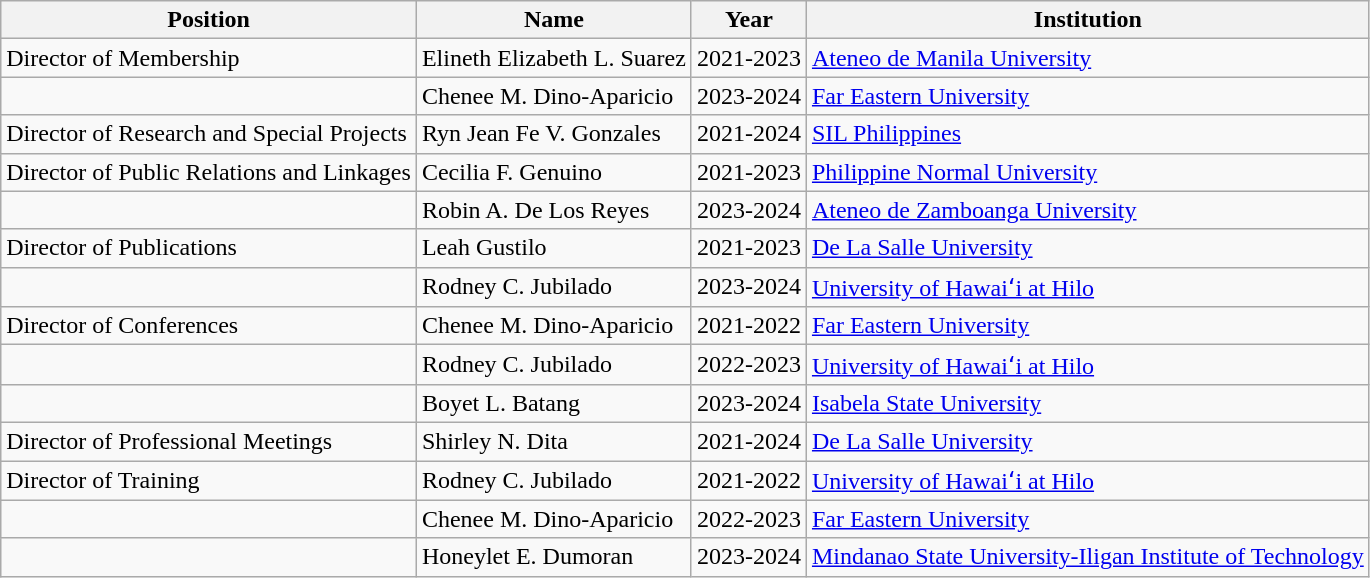<table class=wikitable>
<tr>
<th>Position</th>
<th>Name</th>
<th>Year</th>
<th>Institution</th>
</tr>
<tr>
<td>Director of Membership</td>
<td>Elineth Elizabeth L. Suarez</td>
<td>2021-2023</td>
<td><a href='#'>Ateneo de Manila University</a></td>
</tr>
<tr>
<td></td>
<td>Chenee M. Dino-Aparicio</td>
<td>2023-2024</td>
<td><a href='#'>Far Eastern University</a></td>
</tr>
<tr>
<td>Director of Research and Special Projects</td>
<td>Ryn Jean Fe V. Gonzales</td>
<td>2021-2024</td>
<td><a href='#'>SIL Philippines</a></td>
</tr>
<tr>
<td>Director of Public Relations and Linkages</td>
<td>Cecilia F. Genuino</td>
<td>2021-2023</td>
<td><a href='#'>Philippine Normal University</a></td>
</tr>
<tr>
<td></td>
<td>Robin A. De Los Reyes</td>
<td>2023-2024</td>
<td><a href='#'>Ateneo de Zamboanga University</a></td>
</tr>
<tr>
<td>Director of Publications</td>
<td>Leah Gustilo</td>
<td>2021-2023</td>
<td><a href='#'>De La Salle University</a></td>
</tr>
<tr>
<td></td>
<td>Rodney C. Jubilado</td>
<td>2023-2024</td>
<td><a href='#'>University of Hawaiʻi at Hilo</a></td>
</tr>
<tr>
<td>Director of Conferences</td>
<td>Chenee M. Dino-Aparicio</td>
<td>2021-2022</td>
<td><a href='#'>Far Eastern University</a></td>
</tr>
<tr>
<td></td>
<td>Rodney C. Jubilado</td>
<td>2022-2023</td>
<td><a href='#'>University of Hawaiʻi at Hilo</a></td>
</tr>
<tr>
<td></td>
<td>Boyet L. Batang</td>
<td>2023-2024</td>
<td><a href='#'>Isabela State University</a></td>
</tr>
<tr>
<td>Director of Professional Meetings</td>
<td>Shirley N. Dita</td>
<td>2021-2024</td>
<td><a href='#'>De La Salle University</a></td>
</tr>
<tr>
<td>Director of Training</td>
<td>Rodney C. Jubilado</td>
<td>2021-2022</td>
<td><a href='#'>University of Hawaiʻi at Hilo</a></td>
</tr>
<tr>
<td></td>
<td>Chenee M. Dino-Aparicio</td>
<td>2022-2023</td>
<td><a href='#'>Far Eastern University</a></td>
</tr>
<tr>
<td></td>
<td>Honeylet E. Dumoran</td>
<td>2023-2024</td>
<td><a href='#'>Mindanao State University-Iligan Institute of Technology</a></td>
</tr>
</table>
